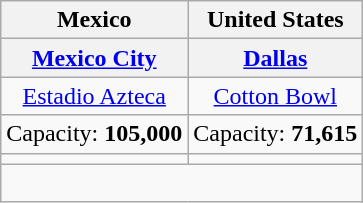<table class="wikitable" style="text-align: center;">
<tr>
<th>Mexico</th>
<th>United States</th>
</tr>
<tr>
<th><a href='#'>Mexico City</a></th>
<th><a href='#'>Dallas</a></th>
</tr>
<tr>
<td><a href='#'>Estadio Azteca</a></td>
<td><a href='#'>Cotton Bowl</a></td>
</tr>
<tr>
<td>Capacity: <strong>105,000</strong></td>
<td>Capacity: <strong>71,615</strong></td>
</tr>
<tr>
<td></td>
<td></td>
</tr>
<tr>
<td colspan="2"><br></td>
</tr>
</table>
